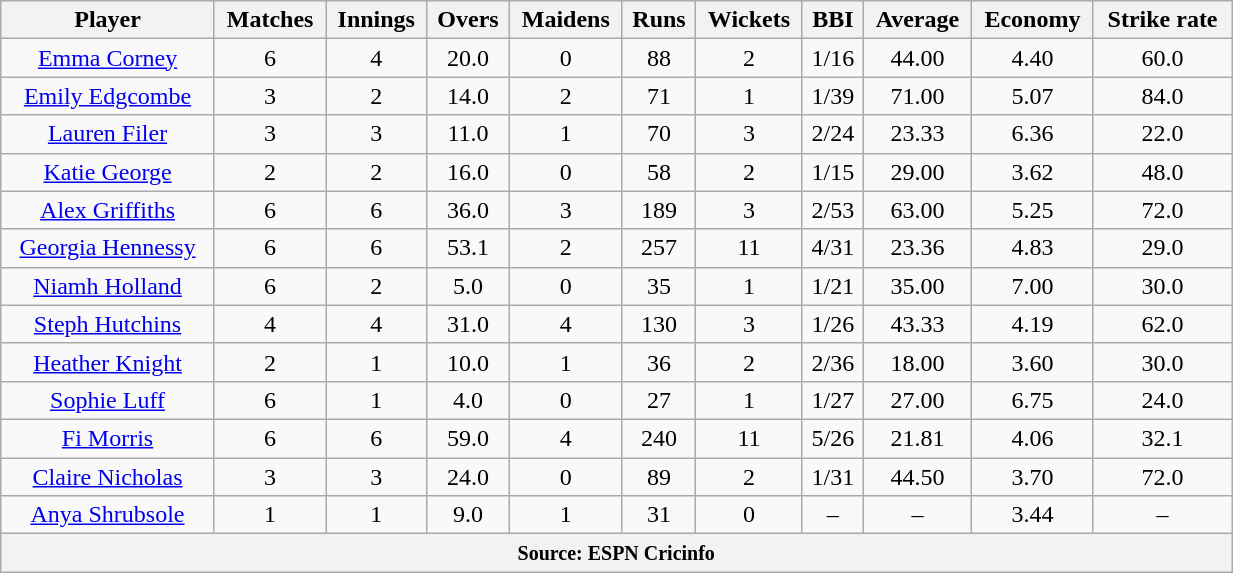<table class="wikitable" style="text-align:center; width:65%;">
<tr>
<th>Player</th>
<th>Matches</th>
<th>Innings</th>
<th>Overs</th>
<th>Maidens</th>
<th>Runs</th>
<th>Wickets</th>
<th>BBI</th>
<th>Average</th>
<th>Economy</th>
<th>Strike rate</th>
</tr>
<tr>
<td><a href='#'>Emma Corney</a></td>
<td>6</td>
<td>4</td>
<td>20.0</td>
<td>0</td>
<td>88</td>
<td>2</td>
<td>1/16</td>
<td>44.00</td>
<td>4.40</td>
<td>60.0</td>
</tr>
<tr>
<td><a href='#'>Emily Edgcombe</a></td>
<td>3</td>
<td>2</td>
<td>14.0</td>
<td>2</td>
<td>71</td>
<td>1</td>
<td>1/39</td>
<td>71.00</td>
<td>5.07</td>
<td>84.0</td>
</tr>
<tr>
<td><a href='#'>Lauren Filer</a></td>
<td>3</td>
<td>3</td>
<td>11.0</td>
<td>1</td>
<td>70</td>
<td>3</td>
<td>2/24</td>
<td>23.33</td>
<td>6.36</td>
<td>22.0</td>
</tr>
<tr>
<td><a href='#'>Katie George</a></td>
<td>2</td>
<td>2</td>
<td>16.0</td>
<td>0</td>
<td>58</td>
<td>2</td>
<td>1/15</td>
<td>29.00</td>
<td>3.62</td>
<td>48.0</td>
</tr>
<tr>
<td><a href='#'>Alex Griffiths</a></td>
<td>6</td>
<td>6</td>
<td>36.0</td>
<td>3</td>
<td>189</td>
<td>3</td>
<td>2/53</td>
<td>63.00</td>
<td>5.25</td>
<td>72.0</td>
</tr>
<tr>
<td><a href='#'>Georgia Hennessy</a></td>
<td>6</td>
<td>6</td>
<td>53.1</td>
<td>2</td>
<td>257</td>
<td>11</td>
<td>4/31</td>
<td>23.36</td>
<td>4.83</td>
<td>29.0</td>
</tr>
<tr>
<td><a href='#'>Niamh Holland</a></td>
<td>6</td>
<td>2</td>
<td>5.0</td>
<td>0</td>
<td>35</td>
<td>1</td>
<td>1/21</td>
<td>35.00</td>
<td>7.00</td>
<td>30.0</td>
</tr>
<tr>
<td><a href='#'>Steph Hutchins</a></td>
<td>4</td>
<td>4</td>
<td>31.0</td>
<td>4</td>
<td>130</td>
<td>3</td>
<td>1/26</td>
<td>43.33</td>
<td>4.19</td>
<td>62.0</td>
</tr>
<tr>
<td><a href='#'>Heather Knight</a></td>
<td>2</td>
<td>1</td>
<td>10.0</td>
<td>1</td>
<td>36</td>
<td>2</td>
<td>2/36</td>
<td>18.00</td>
<td>3.60</td>
<td>30.0</td>
</tr>
<tr>
<td><a href='#'>Sophie Luff</a></td>
<td>6</td>
<td>1</td>
<td>4.0</td>
<td>0</td>
<td>27</td>
<td>1</td>
<td>1/27</td>
<td>27.00</td>
<td>6.75</td>
<td>24.0</td>
</tr>
<tr>
<td><a href='#'>Fi Morris</a></td>
<td>6</td>
<td>6</td>
<td>59.0</td>
<td>4</td>
<td>240</td>
<td>11</td>
<td>5/26</td>
<td>21.81</td>
<td>4.06</td>
<td>32.1</td>
</tr>
<tr>
<td><a href='#'>Claire Nicholas</a></td>
<td>3</td>
<td>3</td>
<td>24.0</td>
<td>0</td>
<td>89</td>
<td>2</td>
<td>1/31</td>
<td>44.50</td>
<td>3.70</td>
<td>72.0</td>
</tr>
<tr>
<td><a href='#'>Anya Shrubsole</a></td>
<td>1</td>
<td>1</td>
<td>9.0</td>
<td>1</td>
<td>31</td>
<td>0</td>
<td>–</td>
<td>–</td>
<td>3.44</td>
<td>–</td>
</tr>
<tr>
<th colspan="13"><small>Source: ESPN Cricinfo </small></th>
</tr>
</table>
